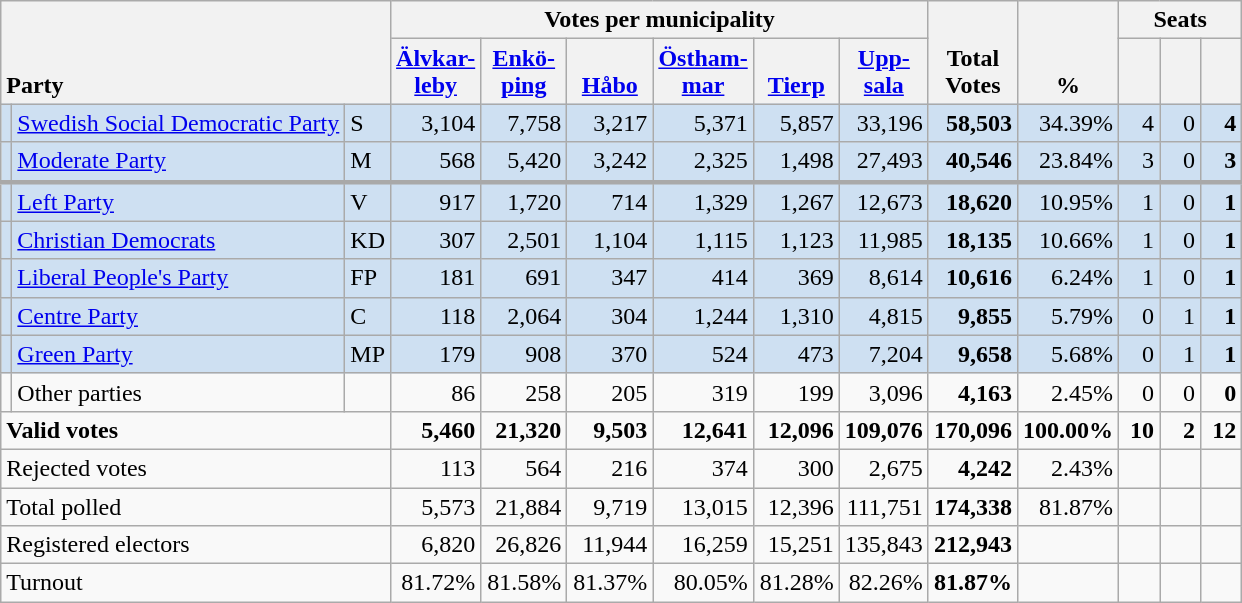<table class="wikitable" border="1" style="text-align:right;">
<tr>
<th style="text-align:left;" valign=bottom rowspan=2 colspan=3>Party</th>
<th colspan=6>Votes per municipality</th>
<th align=center valign=bottom rowspan=2 width="50">Total Votes</th>
<th align=center valign=bottom rowspan=2 width="50">%</th>
<th colspan=3>Seats</th>
</tr>
<tr>
<th align=center valign=bottom width="50"><a href='#'>Älvkar- leby</a></th>
<th align=center valign=bottom width="50"><a href='#'>Enkö- ping</a></th>
<th align=center valign=bottom width="50"><a href='#'>Håbo</a></th>
<th align=center valign=bottom width="50"><a href='#'>Östham- mar</a></th>
<th align=center valign=bottom width="50"><a href='#'>Tierp</a></th>
<th align=center valign=bottom width="50"><a href='#'>Upp- sala</a></th>
<th align=center valign=bottom width="20"><small></small></th>
<th align=center valign=bottom width="20"><small><a href='#'></a></small></th>
<th align=center valign=bottom width="20"><small></small></th>
</tr>
<tr style="background:#CEE0F2;">
<td></td>
<td align=left style="white-space: nowrap;"><a href='#'>Swedish Social Democratic Party</a></td>
<td align=left>S</td>
<td>3,104</td>
<td>7,758</td>
<td>3,217</td>
<td>5,371</td>
<td>5,857</td>
<td>33,196</td>
<td><strong>58,503</strong></td>
<td>34.39%</td>
<td>4</td>
<td>0</td>
<td><strong>4</strong></td>
</tr>
<tr style="background:#CEE0F2;">
<td></td>
<td align=left><a href='#'>Moderate Party</a></td>
<td align=left>M</td>
<td>568</td>
<td>5,420</td>
<td>3,242</td>
<td>2,325</td>
<td>1,498</td>
<td>27,493</td>
<td><strong>40,546</strong></td>
<td>23.84%</td>
<td>3</td>
<td>0</td>
<td><strong>3</strong></td>
</tr>
<tr style="background:#CEE0F2; border-top:3px solid darkgray;">
<td></td>
<td align=left><a href='#'>Left Party</a></td>
<td align=left>V</td>
<td>917</td>
<td>1,720</td>
<td>714</td>
<td>1,329</td>
<td>1,267</td>
<td>12,673</td>
<td><strong>18,620</strong></td>
<td>10.95%</td>
<td>1</td>
<td>0</td>
<td><strong>1</strong></td>
</tr>
<tr style="background:#CEE0F2;">
<td></td>
<td align=left><a href='#'>Christian Democrats</a></td>
<td align=left>KD</td>
<td>307</td>
<td>2,501</td>
<td>1,104</td>
<td>1,115</td>
<td>1,123</td>
<td>11,985</td>
<td><strong>18,135</strong></td>
<td>10.66%</td>
<td>1</td>
<td>0</td>
<td><strong>1</strong></td>
</tr>
<tr style="background:#CEE0F2;">
<td></td>
<td align=left><a href='#'>Liberal People's Party</a></td>
<td align=left>FP</td>
<td>181</td>
<td>691</td>
<td>347</td>
<td>414</td>
<td>369</td>
<td>8,614</td>
<td><strong>10,616</strong></td>
<td>6.24%</td>
<td>1</td>
<td>0</td>
<td><strong>1</strong></td>
</tr>
<tr style="background:#CEE0F2;">
<td></td>
<td align=left><a href='#'>Centre Party</a></td>
<td align=left>C</td>
<td>118</td>
<td>2,064</td>
<td>304</td>
<td>1,244</td>
<td>1,310</td>
<td>4,815</td>
<td><strong>9,855</strong></td>
<td>5.79%</td>
<td>0</td>
<td>1</td>
<td><strong>1</strong></td>
</tr>
<tr style="background:#CEE0F2;">
<td></td>
<td align=left><a href='#'>Green Party</a></td>
<td align=left>MP</td>
<td>179</td>
<td>908</td>
<td>370</td>
<td>524</td>
<td>473</td>
<td>7,204</td>
<td><strong>9,658</strong></td>
<td>5.68%</td>
<td>0</td>
<td>1</td>
<td><strong>1</strong></td>
</tr>
<tr>
<td></td>
<td align=left>Other parties</td>
<td></td>
<td>86</td>
<td>258</td>
<td>205</td>
<td>319</td>
<td>199</td>
<td>3,096</td>
<td><strong>4,163</strong></td>
<td>2.45%</td>
<td>0</td>
<td>0</td>
<td><strong>0</strong></td>
</tr>
<tr style="font-weight:bold">
<td align=left colspan=3>Valid votes</td>
<td>5,460</td>
<td>21,320</td>
<td>9,503</td>
<td>12,641</td>
<td>12,096</td>
<td>109,076</td>
<td>170,096</td>
<td>100.00%</td>
<td>10</td>
<td>2</td>
<td>12</td>
</tr>
<tr>
<td align=left colspan=3>Rejected votes</td>
<td>113</td>
<td>564</td>
<td>216</td>
<td>374</td>
<td>300</td>
<td>2,675</td>
<td><strong>4,242</strong></td>
<td>2.43%</td>
<td></td>
<td></td>
<td></td>
</tr>
<tr>
<td align=left colspan=3>Total polled</td>
<td>5,573</td>
<td>21,884</td>
<td>9,719</td>
<td>13,015</td>
<td>12,396</td>
<td>111,751</td>
<td><strong>174,338</strong></td>
<td>81.87%</td>
<td></td>
<td></td>
<td></td>
</tr>
<tr>
<td align=left colspan=3>Registered electors</td>
<td>6,820</td>
<td>26,826</td>
<td>11,944</td>
<td>16,259</td>
<td>15,251</td>
<td>135,843</td>
<td><strong>212,943</strong></td>
<td></td>
<td></td>
<td></td>
<td></td>
</tr>
<tr>
<td align=left colspan=3>Turnout</td>
<td>81.72%</td>
<td>81.58%</td>
<td>81.37%</td>
<td>80.05%</td>
<td>81.28%</td>
<td>82.26%</td>
<td><strong>81.87%</strong></td>
<td></td>
<td></td>
<td></td>
<td></td>
</tr>
</table>
